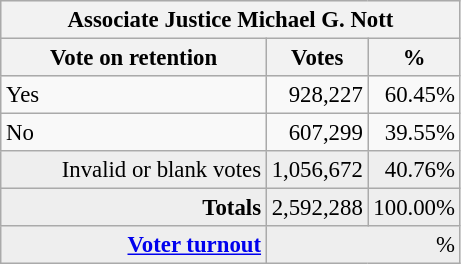<table class="wikitable" style="font-size: 95%;">
<tr style="background-color:#E9E9E9">
<th colspan=7>Associate Justice Michael G. Nott</th>
</tr>
<tr style="background-color:#E9E9E9">
<th style="width: 170px">Vote on retention</th>
<th style="width: 50px">Votes</th>
<th style="width: 40px">%</th>
</tr>
<tr>
<td>Yes</td>
<td align="right">928,227</td>
<td align="right">60.45%</td>
</tr>
<tr>
<td>No</td>
<td align="right">607,299</td>
<td align="right">39.55%</td>
</tr>
<tr style="background-color:#EEEEEE">
<td align="right">Invalid or blank votes</td>
<td align="right">1,056,672</td>
<td align="right">40.76%</td>
</tr>
<tr style="background-color:#EEEEEE">
<td colspan="1" align="right"><strong>Totals</strong></td>
<td align="right">2,592,288</td>
<td align="right">100.00%</td>
</tr>
<tr style="background-color:#EEEEEE">
<td align="right"><strong><a href='#'>Voter turnout</a></strong></td>
<td colspan="2" align="right">%</td>
</tr>
</table>
